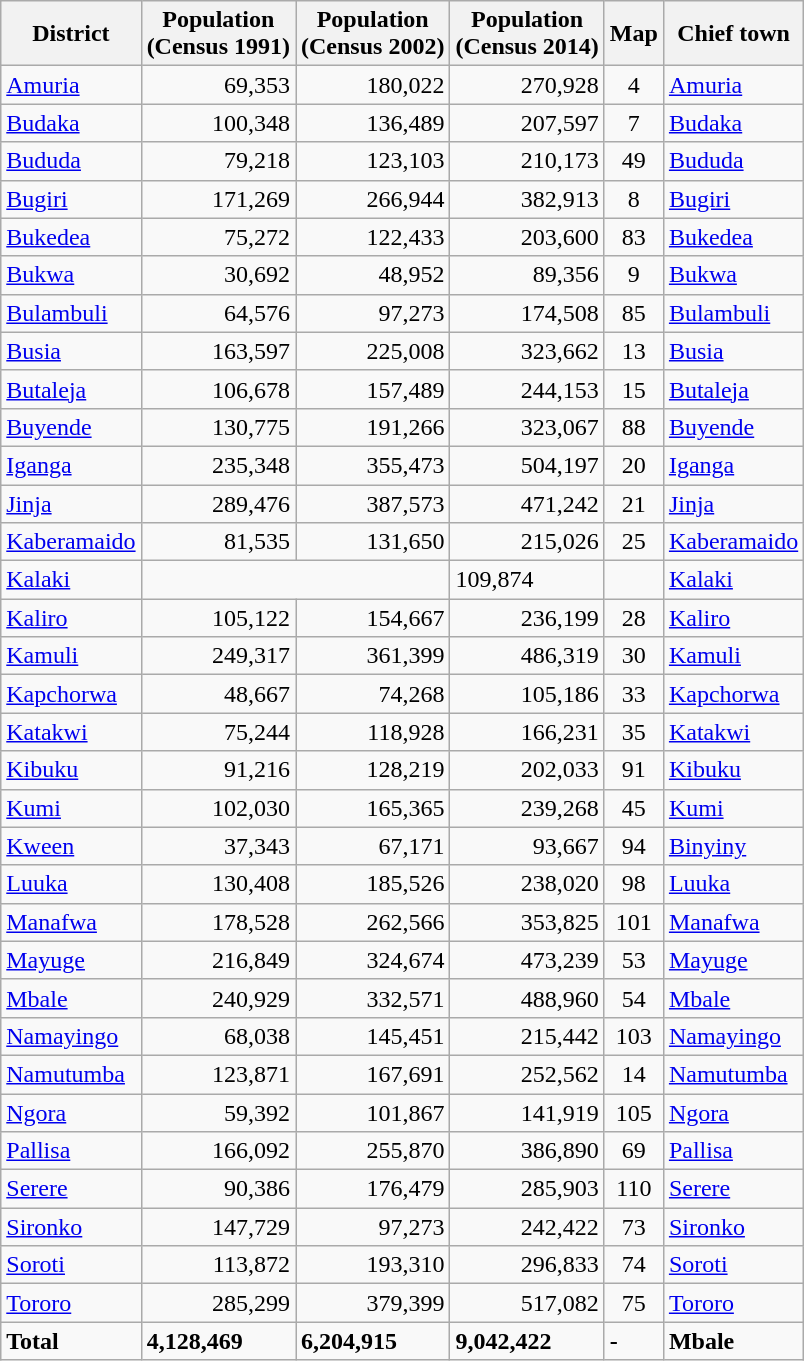<table class="wikitable sortable">
<tr>
<th>District</th>
<th>Population<br>(Census 1991)</th>
<th>Population<br>(Census 2002)</th>
<th>Population<br>(Census 2014)</th>
<th>Map</th>
<th>Chief town</th>
</tr>
<tr>
<td><a href='#'>Amuria</a></td>
<td align=right>69,353</td>
<td align=right>180,022</td>
<td align=right>270,928</td>
<td align=center>4</td>
<td><a href='#'>Amuria</a></td>
</tr>
<tr>
<td><a href='#'>Budaka</a></td>
<td align=right>100,348</td>
<td align=right>136,489</td>
<td align=right>207,597</td>
<td align=center>7</td>
<td><a href='#'>Budaka</a></td>
</tr>
<tr>
<td><a href='#'>Bududa</a></td>
<td align=right>79,218</td>
<td align=right>123,103</td>
<td align=right>210,173</td>
<td align=center>49</td>
<td><a href='#'>Bududa</a></td>
</tr>
<tr>
<td><a href='#'>Bugiri</a></td>
<td align=right>171,269</td>
<td align=right>266,944</td>
<td align=right>382,913</td>
<td align=center>8</td>
<td><a href='#'>Bugiri</a></td>
</tr>
<tr>
<td><a href='#'>Bukedea</a></td>
<td align=right>75,272</td>
<td align=right>122,433</td>
<td align=right>203,600</td>
<td align=center>83</td>
<td><a href='#'>Bukedea</a></td>
</tr>
<tr>
<td><a href='#'>Bukwa</a></td>
<td align=right>30,692</td>
<td align=right>48,952</td>
<td align=right>89,356</td>
<td align=center>9</td>
<td><a href='#'>Bukwa</a></td>
</tr>
<tr>
<td><a href='#'>Bulambuli</a></td>
<td align=right>64,576</td>
<td align=right>97,273</td>
<td align=right>174,508</td>
<td align=center>85</td>
<td><a href='#'>Bulambuli</a></td>
</tr>
<tr>
<td><a href='#'>Busia</a></td>
<td align=right>163,597</td>
<td align=right>225,008</td>
<td align=right>323,662</td>
<td align=center>13</td>
<td><a href='#'>Busia</a></td>
</tr>
<tr>
<td><a href='#'>Butaleja</a></td>
<td align=right>106,678</td>
<td align=right>157,489</td>
<td align=right>244,153</td>
<td align=center>15</td>
<td><a href='#'>Butaleja</a></td>
</tr>
<tr>
<td><a href='#'>Buyende</a></td>
<td align=right>130,775</td>
<td align=right>191,266</td>
<td align=right>323,067</td>
<td align=center>88</td>
<td><a href='#'>Buyende</a></td>
</tr>
<tr>
<td><a href='#'>Iganga</a></td>
<td align=right>235,348</td>
<td align=right>355,473</td>
<td align=right>504,197</td>
<td align=center>20</td>
<td><a href='#'>Iganga</a></td>
</tr>
<tr>
<td><a href='#'>Jinja</a></td>
<td align=right>289,476</td>
<td align=right>387,573</td>
<td align=right>471,242</td>
<td align=center>21</td>
<td><a href='#'>Jinja</a></td>
</tr>
<tr>
<td><a href='#'>Kaberamaido</a></td>
<td align=right>81,535</td>
<td align=right>131,650</td>
<td align=right>215,026</td>
<td align=center>25</td>
<td><a href='#'>Kaberamaido</a></td>
</tr>
<tr>
<td><a href='#'>Kalaki</a></td>
<td colspan="2"></td>
<td>109,874</td>
<td></td>
<td><a href='#'>Kalaki</a></td>
</tr>
<tr>
<td><a href='#'>Kaliro</a></td>
<td align=right>105,122</td>
<td align=right>154,667</td>
<td align=right>236,199</td>
<td align=center>28</td>
<td><a href='#'>Kaliro</a></td>
</tr>
<tr>
<td><a href='#'>Kamuli</a></td>
<td align=right>249,317</td>
<td align=right>361,399</td>
<td align=right>486,319</td>
<td align=center>30</td>
<td><a href='#'>Kamuli</a></td>
</tr>
<tr>
<td><a href='#'>Kapchorwa</a></td>
<td align=right>48,667</td>
<td align=right>74,268</td>
<td align=right>105,186</td>
<td align=center>33</td>
<td><a href='#'>Kapchorwa</a></td>
</tr>
<tr>
<td><a href='#'>Katakwi</a></td>
<td align=right>75,244</td>
<td align=right>118,928</td>
<td align=right>166,231</td>
<td align=center>35</td>
<td><a href='#'>Katakwi</a></td>
</tr>
<tr>
<td><a href='#'>Kibuku</a></td>
<td align=right>91,216</td>
<td align=right>128,219</td>
<td align=right>202,033</td>
<td align=center>91</td>
<td><a href='#'>Kibuku</a></td>
</tr>
<tr>
<td><a href='#'>Kumi</a></td>
<td align=right>102,030</td>
<td align=right>165,365</td>
<td align=right>239,268</td>
<td align=center>45</td>
<td><a href='#'>Kumi</a></td>
</tr>
<tr>
<td><a href='#'>Kween</a></td>
<td align=right>37,343</td>
<td align=right>67,171</td>
<td align=right>93,667</td>
<td align=center>94</td>
<td><a href='#'>Binyiny</a></td>
</tr>
<tr>
<td><a href='#'>Luuka</a></td>
<td align=right>130,408</td>
<td align=right>185,526</td>
<td align=right>238,020</td>
<td align=center>98</td>
<td><a href='#'>Luuka</a></td>
</tr>
<tr>
<td><a href='#'>Manafwa</a></td>
<td align=right>178,528</td>
<td align=right>262,566</td>
<td align=right>353,825</td>
<td align=center>101</td>
<td><a href='#'>Manafwa</a></td>
</tr>
<tr>
<td><a href='#'>Mayuge</a></td>
<td align=right>216,849</td>
<td align=right>324,674</td>
<td align=right>473,239</td>
<td align=center>53</td>
<td><a href='#'>Mayuge</a></td>
</tr>
<tr>
<td><a href='#'>Mbale</a></td>
<td align=right>240,929</td>
<td align=right>332,571</td>
<td align=right>488,960</td>
<td align=center>54</td>
<td><a href='#'>Mbale</a></td>
</tr>
<tr>
<td><a href='#'>Namayingo</a></td>
<td align=right>68,038</td>
<td align=right>145,451</td>
<td align=right>215,442</td>
<td align=center>103</td>
<td><a href='#'>Namayingo</a></td>
</tr>
<tr>
<td><a href='#'>Namutumba</a></td>
<td align=right>123,871</td>
<td align=right>167,691</td>
<td align=right>252,562</td>
<td align=center>14</td>
<td><a href='#'>Namutumba</a></td>
</tr>
<tr>
<td><a href='#'>Ngora</a></td>
<td align=right>59,392</td>
<td align=right>101,867</td>
<td align=right>141,919</td>
<td align=center>105</td>
<td><a href='#'>Ngora</a></td>
</tr>
<tr>
<td><a href='#'>Pallisa</a></td>
<td align=right>166,092</td>
<td align=right>255,870</td>
<td align=right>386,890</td>
<td align=center>69</td>
<td><a href='#'>Pallisa</a></td>
</tr>
<tr>
<td><a href='#'>Serere</a></td>
<td align=right>90,386</td>
<td align=right>176,479</td>
<td align=right>285,903</td>
<td align=center>110</td>
<td><a href='#'>Serere</a></td>
</tr>
<tr>
<td><a href='#'>Sironko</a></td>
<td align=right>147,729</td>
<td align=right>97,273</td>
<td align=right>242,422</td>
<td align=center>73</td>
<td><a href='#'>Sironko</a></td>
</tr>
<tr>
<td><a href='#'>Soroti</a></td>
<td align=right>113,872</td>
<td align=right>193,310</td>
<td align=right>296,833</td>
<td align=center>74</td>
<td><a href='#'>Soroti</a></td>
</tr>
<tr>
<td><a href='#'>Tororo</a></td>
<td align=right>285,299</td>
<td align=right>379,399</td>
<td align=right>517,082</td>
<td align=center>75</td>
<td><a href='#'>Tororo</a></td>
</tr>
<tr>
<td><strong>Total</strong></td>
<td><strong>4,128,469</strong></td>
<td><strong>6,204,915</strong></td>
<td><strong>9,042,422</strong></td>
<td><strong>-</strong></td>
<td><strong>Mbale</strong></td>
</tr>
</table>
